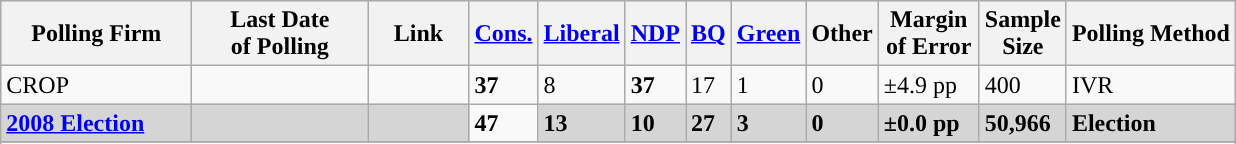<table class="wikitable sortable">
<tr style="background:#e9e9e9;">
<th style="width:120px">Polling Firm</th>
<th style="width:110px">Last Date<br>of Polling</th>
<th style="width:60px" class="unsortable">Link</th>
<th style="background-color:"><strong><a href='#'>Cons.</a></strong></th>
<th style="background-color:"><strong><a href='#'>Liberal</a></strong></th>
<th style="background-color:"><strong><a href='#'>NDP</a></strong></th>
<th style="background-color:"><strong><a href='#'>BQ</a></strong></th>
<th style="background-color:"><strong><a href='#'>Green</a></strong></th>
<th style="background-color:"><strong>Other</strong></th>
<th style="width:60px;" class=unsortable>Margin<br>of Error</th>
<th style="width:50px;" class=unsortable>Sample<br>Size</th>
<th class=unsortable>Polling Method</th>
</tr>
<tr>
<td>CROP</td>
<td></td>
<td></td>
<td><strong>37</strong></td>
<td>8</td>
<td><strong>37</strong></td>
<td>17</td>
<td>1</td>
<td>0</td>
<td>±4.9 pp</td>
<td>400</td>
<td>IVR</td>
</tr>
<tr>
<td style="background:#D5D5D5"><strong><a href='#'>2008 Election</a></strong></td>
<td style="background:#D5D5D5"><strong></strong></td>
<td style="background:#D5D5D5"></td>
<td><strong>47</strong></td>
<td style="background:#D5D5D5"><strong>13</strong></td>
<td style="background:#D5D5D5"><strong>10</strong></td>
<td style="background:#D5D5D5"><strong>27</strong></td>
<td style="background:#D5D5D5"><strong>3</strong></td>
<td style="background:#D5D5D5"><strong>0</strong></td>
<td style="background:#D5D5D5"><strong>±0.0 pp</strong></td>
<td style="background:#D5D5D5"><strong>50,966</strong></td>
<td style="background:#D5D5D5"><strong>Election</strong></td>
</tr>
<tr>
</tr>
<tr>
</tr>
</table>
